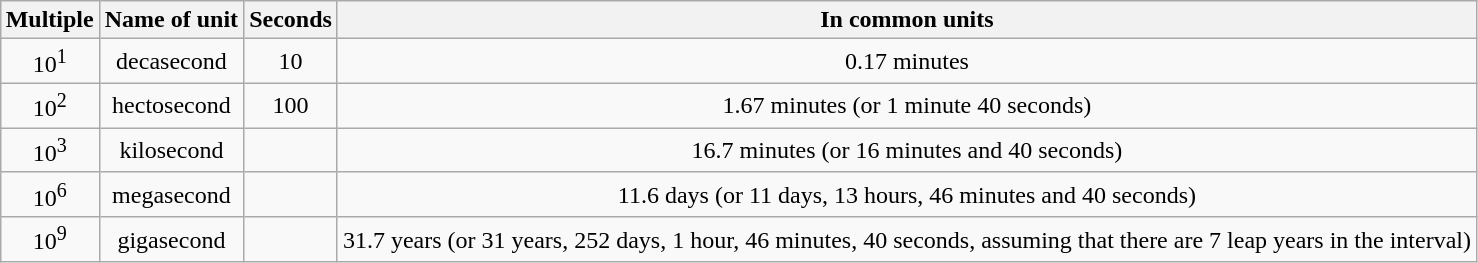<table class="wikitable" style="text-align: center; margin-left: 2.5%; table-layout: fixed">
<tr>
<th>Multiple</th>
<th>Name of unit</th>
<th>Seconds</th>
<th>In common units</th>
</tr>
<tr>
<td>10<sup>1</sup></td>
<td>decasecond</td>
<td>10</td>
<td>0.17 minutes</td>
</tr>
<tr>
<td>10<sup>2</sup></td>
<td>hectosecond</td>
<td>100</td>
<td>1.67 minutes (or 1 minute 40 seconds)</td>
</tr>
<tr>
<td>10<sup>3</sup></td>
<td>kilosecond</td>
<td></td>
<td>16.7 minutes (or 16 minutes and 40 seconds)</td>
</tr>
<tr>
<td>10<sup>6</sup></td>
<td>megasecond</td>
<td></td>
<td>11.6 days (or 11 days, 13 hours, 46 minutes and 40 seconds)</td>
</tr>
<tr>
<td>10<sup>9</sup></td>
<td>gigasecond</td>
<td></td>
<td>31.7 years (or 31 years, 252 days, 1 hour, 46 minutes, 40 seconds, assuming that there are 7 leap years in the interval)</td>
</tr>
</table>
